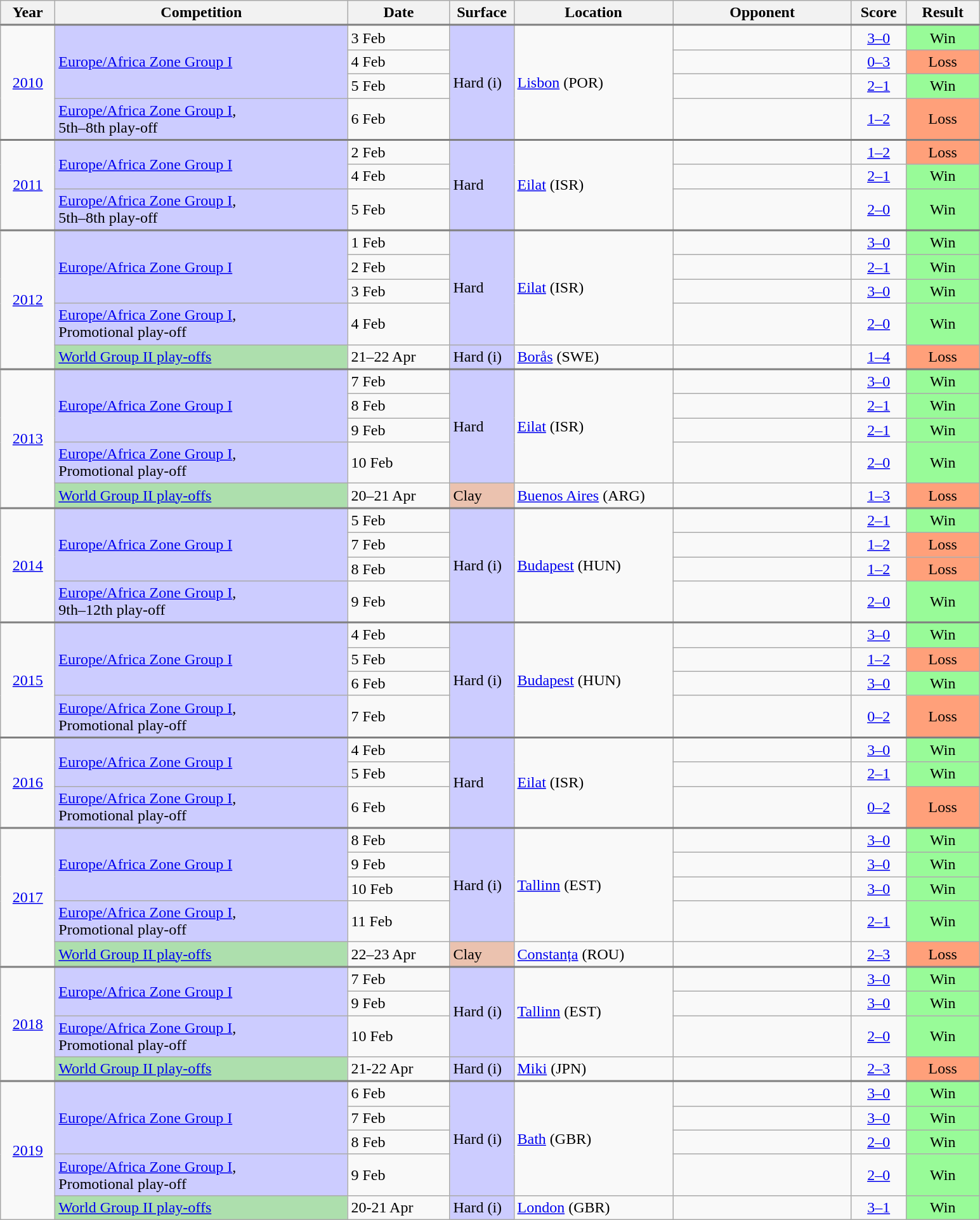<table class="wikitable">
<tr>
<th width="50">Year</th>
<th width="300">Competition</th>
<th width="100">Date</th>
<th width="60">Surface</th>
<th width="160">Location</th>
<th width="180">Opponent</th>
<th width="50">Score</th>
<th width="70">Result</th>
</tr>
<tr style="border-top:2px solid gray;">
<td align="center" rowspan="4"><a href='#'>2010</a></td>
<td rowspan="3" bgcolor=CCCCFF><a href='#'>Europe/Africa Zone Group I</a></td>
<td>3 Feb</td>
<td rowspan="4" bgcolor=ccccff>Hard (i)</td>
<td rowspan="4"><a href='#'>Lisbon</a> (POR)</td>
<td></td>
<td align="center"><a href='#'>3–0</a></td>
<td align="center" bgcolor="#98FB98">Win</td>
</tr>
<tr>
<td>4 Feb</td>
<td></td>
<td align="center"><a href='#'>0–3</a></td>
<td align="center" bgcolor="#FFA07A">Loss</td>
</tr>
<tr>
<td>5 Feb</td>
<td></td>
<td align="center"><a href='#'>2–1</a></td>
<td align="center" bgcolor="#98FB98">Win</td>
</tr>
<tr>
<td bgcolor=CCCCFF><a href='#'>Europe/Africa Zone Group I</a>, <br>5th–8th play-off</td>
<td>6 Feb</td>
<td></td>
<td align="center"><a href='#'>1–2</a></td>
<td align="center" bgcolor="#FFA07A">Loss</td>
</tr>
<tr style="border-top:2px solid gray;">
<td align="center" rowspan="3"><a href='#'>2011</a></td>
<td rowspan="2" bgcolor=CCCCFF><a href='#'>Europe/Africa Zone Group I</a></td>
<td>2 Feb</td>
<td rowspan="3" bgcolor=ccccff>Hard</td>
<td rowspan="3"><a href='#'>Eilat</a> (ISR)</td>
<td></td>
<td align="center"><a href='#'>1–2</a></td>
<td align="center" bgcolor="#FFA07A">Loss</td>
</tr>
<tr>
<td>4 Feb</td>
<td></td>
<td align="center"><a href='#'>2–1</a></td>
<td align="center" bgcolor="#98FB98">Win</td>
</tr>
<tr>
<td bgcolor=CCCCFF><a href='#'>Europe/Africa Zone Group I</a>, <br>5th–8th play-off</td>
<td>5 Feb</td>
<td></td>
<td align="center"><a href='#'>2–0</a></td>
<td align="center" bgcolor="#98FB98">Win</td>
</tr>
<tr style="border-top:2px solid gray;">
<td align="center" rowspan="5"><a href='#'>2012</a></td>
<td rowspan="3" bgcolor=CCCCFF><a href='#'>Europe/Africa Zone Group I</a></td>
<td>1 Feb</td>
<td rowspan="4" bgcolor=ccccff>Hard</td>
<td rowspan="4"><a href='#'>Eilat</a> (ISR)</td>
<td></td>
<td align="center"><a href='#'>3–0</a></td>
<td align="center" bgcolor="#98FB98">Win</td>
</tr>
<tr>
<td>2 Feb</td>
<td></td>
<td align="center"><a href='#'>2–1</a></td>
<td align="center" bgcolor="#98FB98">Win</td>
</tr>
<tr>
<td>3 Feb</td>
<td></td>
<td align="center"><a href='#'>3–0</a></td>
<td align="center" bgcolor="#98FB98">Win</td>
</tr>
<tr>
<td bgcolor=CCCCFF><a href='#'>Europe/Africa Zone Group I</a>, <br>Promotional play-off</td>
<td>4 Feb</td>
<td></td>
<td align="center"><a href='#'>2–0</a></td>
<td align="center" bgcolor="#98FB98">Win</td>
</tr>
<tr>
<td bgcolor=#ADDFAD><a href='#'>World Group II play-offs</a></td>
<td>21–22 Apr</td>
<td bgcolor=ccccff>Hard (i)</td>
<td><a href='#'>Borås</a> (SWE)</td>
<td></td>
<td align="center"><a href='#'>1–4</a></td>
<td align="center" bgcolor="#FFA07A">Loss</td>
</tr>
<tr style="border-top:2px solid gray;">
<td align="center" rowspan="5"><a href='#'>2013</a></td>
<td rowspan="3" bgcolor=CCCCFF><a href='#'>Europe/Africa Zone Group I</a></td>
<td>7 Feb</td>
<td rowspan="4" bgcolor=ccccff>Hard</td>
<td rowspan="4"><a href='#'>Eilat</a> (ISR)</td>
<td></td>
<td align="center"><a href='#'>3–0</a></td>
<td align="center" bgcolor="#98FB98">Win</td>
</tr>
<tr>
<td>8 Feb</td>
<td></td>
<td align="center"><a href='#'>2–1</a></td>
<td align="center" bgcolor="#98FB98">Win</td>
</tr>
<tr>
<td>9 Feb</td>
<td></td>
<td align="center"><a href='#'>2–1</a></td>
<td align="center" bgcolor="#98FB98">Win</td>
</tr>
<tr>
<td bgcolor=CCCCFF><a href='#'>Europe/Africa Zone Group I</a>, <br>Promotional play-off</td>
<td>10 Feb</td>
<td></td>
<td align="center"><a href='#'>2–0</a></td>
<td align="center" bgcolor="#98FB98">Win</td>
</tr>
<tr>
<td bgcolor=#ADDFAD><a href='#'>World Group II play-offs</a></td>
<td>20–21 Apr</td>
<td bgcolor=ebc2af>Clay</td>
<td><a href='#'>Buenos Aires</a> (ARG)</td>
<td></td>
<td align="center"><a href='#'>1–3</a></td>
<td align="center" bgcolor="#FFA07A">Loss</td>
</tr>
<tr style="border-top:2px solid gray;">
<td align="center" rowspan="4"><a href='#'>2014</a></td>
<td rowspan="3" bgcolor=CCCCFF><a href='#'>Europe/Africa Zone Group I</a></td>
<td>5 Feb</td>
<td rowspan="4" bgcolor=ccccff>Hard (i)</td>
<td rowspan="4"><a href='#'>Budapest</a> (HUN)</td>
<td></td>
<td align="center"><a href='#'>2–1</a></td>
<td align="center" bgcolor="#98FB98">Win</td>
</tr>
<tr>
<td>7 Feb</td>
<td></td>
<td align="center"><a href='#'>1–2</a></td>
<td align="center" bgcolor="#FFA07A">Loss</td>
</tr>
<tr>
<td>8 Feb</td>
<td></td>
<td align="center"><a href='#'>1–2</a></td>
<td align="center" bgcolor="#FFA07A">Loss</td>
</tr>
<tr>
<td bgcolor=CCCCFF><a href='#'>Europe/Africa Zone Group I</a>, <br>9th–12th play-off</td>
<td>9 Feb</td>
<td></td>
<td align="center"><a href='#'>2–0</a></td>
<td align="center" bgcolor="#98FB98">Win</td>
</tr>
<tr style="border-top:2px solid gray;">
<td align="center" rowspan="4"><a href='#'>2015</a></td>
<td rowspan="3" bgcolor=CCCCFF><a href='#'>Europe/Africa Zone Group I</a></td>
<td>4 Feb</td>
<td rowspan="4" bgcolor=ccccff>Hard (i)</td>
<td rowspan="4"><a href='#'>Budapest</a> (HUN)</td>
<td></td>
<td align="center"><a href='#'>3–0</a></td>
<td align="center" bgcolor="#98FB98">Win</td>
</tr>
<tr>
<td>5 Feb</td>
<td></td>
<td align="center"><a href='#'>1–2</a></td>
<td align="center" bgcolor="#FFA07A">Loss</td>
</tr>
<tr>
<td>6 Feb</td>
<td></td>
<td align="center"><a href='#'>3–0</a></td>
<td align="center" bgcolor="#98FB98">Win</td>
</tr>
<tr>
<td bgcolor=CCCCFF><a href='#'>Europe/Africa Zone Group I</a>, <br>Promotional play-off</td>
<td>7 Feb</td>
<td></td>
<td align="center"><a href='#'>0–2</a></td>
<td align="center" bgcolor="#FFA07A">Loss</td>
</tr>
<tr style="border-top:2px solid gray;">
<td align="center" rowspan="3"><a href='#'>2016</a></td>
<td rowspan="2" bgcolor=CCCCFF><a href='#'>Europe/Africa Zone Group I</a></td>
<td>4 Feb</td>
<td rowspan="3" bgcolor=ccccff>Hard</td>
<td rowspan="3"><a href='#'>Eilat</a> (ISR)</td>
<td></td>
<td align="center"><a href='#'>3–0</a></td>
<td align="center" bgcolor="#98FB98">Win</td>
</tr>
<tr>
<td>5 Feb</td>
<td></td>
<td align="center"><a href='#'>2–1</a></td>
<td align="center" bgcolor="#98FB98">Win</td>
</tr>
<tr>
<td bgcolor=CCCCFF><a href='#'>Europe/Africa Zone Group I</a>, <br>Promotional play-off</td>
<td>6 Feb</td>
<td></td>
<td align="center"><a href='#'>0–2</a></td>
<td align="center" bgcolor="#FFA07A">Loss</td>
</tr>
<tr style="border-top:2px solid gray;">
<td align="center" rowspan="5"><a href='#'>2017</a></td>
<td rowspan="3" bgcolor=CCCCFF><a href='#'>Europe/Africa Zone Group I</a></td>
<td>8 Feb</td>
<td rowspan="4" bgcolor=ccccff>Hard (i)</td>
<td rowspan="4"><a href='#'>Tallinn</a> (EST)</td>
<td></td>
<td align="center"><a href='#'>3–0</a></td>
<td align="center" bgcolor="#98FB98">Win</td>
</tr>
<tr>
<td>9 Feb</td>
<td></td>
<td align="center"><a href='#'>3–0</a></td>
<td align="center" bgcolor="#98FB98">Win</td>
</tr>
<tr>
<td>10 Feb</td>
<td></td>
<td align="center"><a href='#'>3–0</a></td>
<td align="center" bgcolor="#98FB98">Win</td>
</tr>
<tr>
<td bgcolor=CCCCFF><a href='#'>Europe/Africa Zone Group I</a>, <br>Promotional play-off</td>
<td>11 Feb</td>
<td></td>
<td align="center"><a href='#'>2–1</a></td>
<td align="center" bgcolor="#98FB98">Win</td>
</tr>
<tr>
<td bgcolor=#ADDFAD><a href='#'>World Group II play-offs</a></td>
<td>22–23 Apr</td>
<td bgcolor=ebc2af>Clay</td>
<td><a href='#'>Constanța</a> (ROU)</td>
<td></td>
<td align="center"><a href='#'>2–3</a></td>
<td align="center" bgcolor="#FFA07A">Loss</td>
</tr>
<tr style="border-top:2px solid gray;">
<td align="center" rowspan="4"><a href='#'>2018</a></td>
<td rowspan="2" bgcolor=CCCCFF><a href='#'>Europe/Africa Zone Group I</a></td>
<td>7 Feb</td>
<td rowspan="3" bgcolor=ccccff>Hard (i)</td>
<td rowspan="3"><a href='#'>Tallinn</a> (EST)</td>
<td></td>
<td align="center"><a href='#'>3–0</a></td>
<td align="center" bgcolor="#98FB98">Win</td>
</tr>
<tr>
<td>9 Feb</td>
<td></td>
<td align="center"><a href='#'>3–0</a></td>
<td align="center" bgcolor="#98FB98">Win</td>
</tr>
<tr>
<td bgcolor=CCCCFF><a href='#'>Europe/Africa Zone Group I</a>, <br>Promotional play-off</td>
<td>10 Feb</td>
<td></td>
<td align="center"><a href='#'>2–0</a></td>
<td align="center" bgcolor="#98FB98">Win</td>
</tr>
<tr>
<td bgcolor=#ADDFAD><a href='#'>World Group II play-offs</a></td>
<td>21-22 Apr</td>
<td bgcolor=ccccff>Hard (i)</td>
<td><a href='#'>Miki</a> (JPN)</td>
<td></td>
<td align="center"><a href='#'>2–3</a></td>
<td align="center" bgcolor="#FFA07A">Loss</td>
</tr>
<tr style="border-top:2px solid gray;">
<td align="center" rowspan="5"><a href='#'>2019</a></td>
<td rowspan="3" bgcolor=CCCCFF><a href='#'>Europe/Africa Zone Group I</a></td>
<td>6 Feb</td>
<td rowspan="4" bgcolor=ccccff>Hard (i)</td>
<td rowspan="4"><a href='#'>Bath</a> (GBR)</td>
<td></td>
<td align="center"><a href='#'>3–0</a></td>
<td align="center" bgcolor="#98FB98">Win</td>
</tr>
<tr>
<td>7 Feb</td>
<td></td>
<td align="center"><a href='#'>3–0</a></td>
<td align="center" bgcolor="#98FB98">Win</td>
</tr>
<tr>
<td>8 Feb</td>
<td></td>
<td align="center"><a href='#'>2–0</a></td>
<td align="center" bgcolor="#98FB98">Win</td>
</tr>
<tr>
<td bgcolor=CCCCFF><a href='#'>Europe/Africa Zone Group I</a>, <br>Promotional play-off</td>
<td>9 Feb</td>
<td></td>
<td align="center"><a href='#'>2–0</a></td>
<td align="center" bgcolor="#98FB98">Win</td>
</tr>
<tr>
<td bgcolor=#ADDFAD><a href='#'>World Group II play-offs</a></td>
<td>20-21 Apr</td>
<td bgcolor=ccccff>Hard (i)</td>
<td><a href='#'>London</a> (GBR)</td>
<td></td>
<td align="center"><a href='#'>3–1</a></td>
<td align="center" bgcolor="#98FB98">Win</td>
</tr>
</table>
